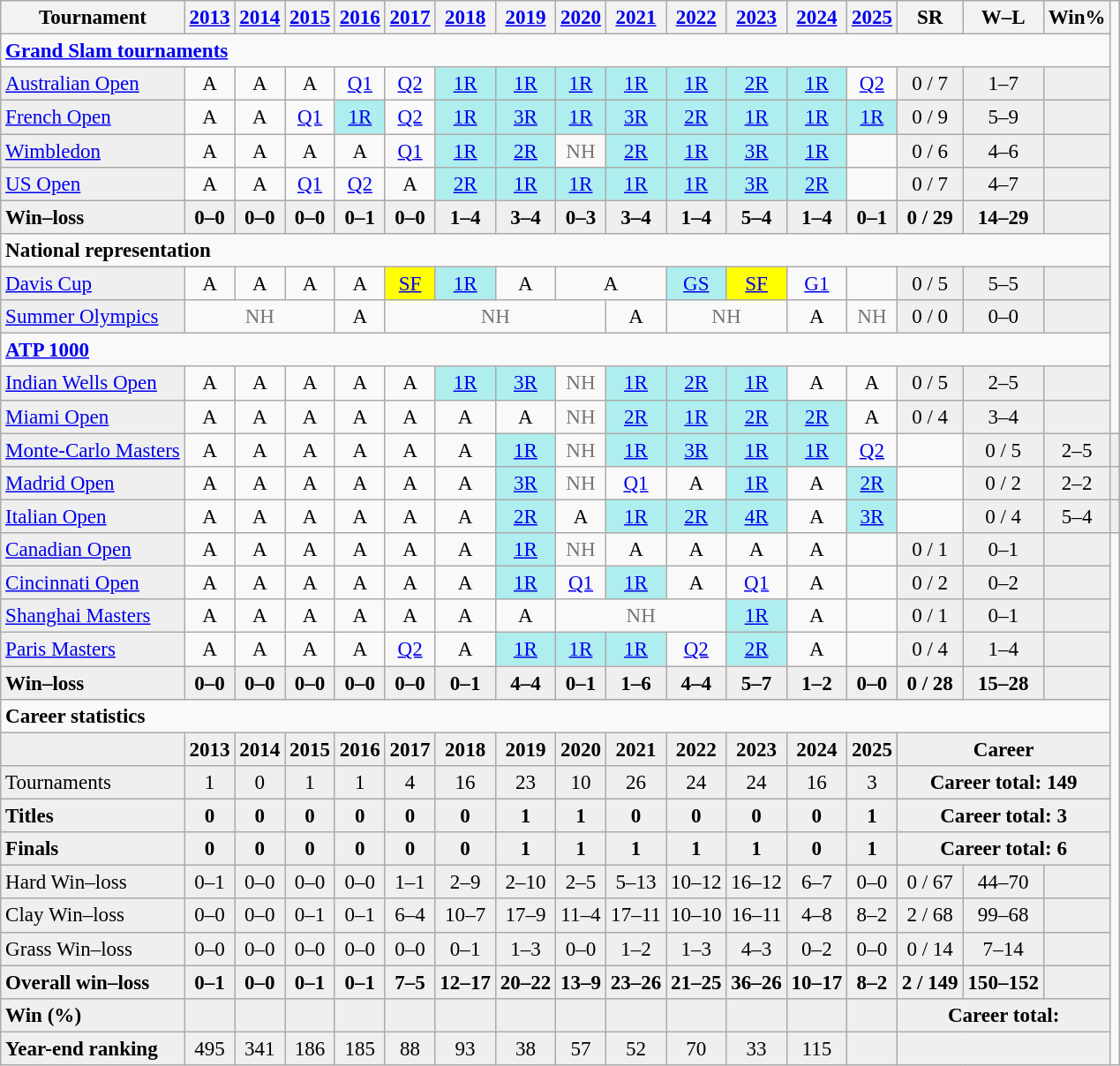<table class="nowrap wikitable" style=text-align:center;font-size:96%>
<tr>
<th>Tournament</th>
<th><a href='#'>2013</a></th>
<th><a href='#'>2014</a></th>
<th><a href='#'>2015</a></th>
<th><a href='#'>2016</a></th>
<th><a href='#'>2017</a></th>
<th><a href='#'>2018</a></th>
<th><a href='#'>2019</a></th>
<th><a href='#'>2020</a></th>
<th><a href='#'>2021</a></th>
<th><a href='#'>2022</a></th>
<th><a href='#'>2023</a></th>
<th><a href='#'>2024</a></th>
<th><a href='#'>2025</a></th>
<th>SR</th>
<th>W–L</th>
<th>Win%</th>
</tr>
<tr>
<td colspan="17" align="left"><a href='#'><strong>Grand Slam tournaments</strong></a></td>
</tr>
<tr>
<td bgcolor=efefef align=left><a href='#'>Australian Open</a></td>
<td>A</td>
<td>A</td>
<td>A</td>
<td><a href='#'>Q1</a></td>
<td><a href='#'>Q2</a></td>
<td style=background:#afeeee><a href='#'>1R</a></td>
<td style=background:#afeeee><a href='#'>1R</a></td>
<td style=background:#afeeee><a href='#'>1R</a></td>
<td style=background:#afeeee><a href='#'>1R</a></td>
<td style=background:#afeeee><a href='#'>1R</a></td>
<td style=background:#afeeee><a href='#'>2R</a></td>
<td style=background:#afeeee><a href='#'>1R</a></td>
<td><a href='#'>Q2</a></td>
<td bgcolor="efefef">0 / 7</td>
<td bgcolor=efefef>1–7</td>
<td bgcolor=efefef></td>
</tr>
<tr>
<td bgcolor=efefef align=left><a href='#'>French Open</a></td>
<td>A</td>
<td>A</td>
<td><a href='#'>Q1</a></td>
<td style=background:#afeeee><a href='#'>1R</a></td>
<td><a href='#'>Q2</a></td>
<td style=background:#afeeee><a href='#'>1R</a></td>
<td style=background:#afeeee><a href='#'>3R</a></td>
<td style=background:#afeeee><a href='#'>1R</a></td>
<td style=background:#afeeee><a href='#'>3R</a></td>
<td style=background:#afeeee><a href='#'>2R</a></td>
<td style=background:#afeeee><a href='#'>1R</a></td>
<td style=background:#afeeee><a href='#'>1R</a></td>
<td style=background:#afeeee><a href='#'>1R</a></td>
<td bgcolor="efefef">0 / 9</td>
<td bgcolor=efefef>5–9</td>
<td bgcolor=efefef></td>
</tr>
<tr>
<td bgcolor=efefef align=left><a href='#'>Wimbledon</a></td>
<td>A</td>
<td>A</td>
<td>A</td>
<td>A</td>
<td><a href='#'>Q1</a></td>
<td style=background:#afeeee><a href='#'>1R</a></td>
<td style=background:#afeeee><a href='#'>2R</a></td>
<td style=color:#767676>NH</td>
<td style=background:#afeeee><a href='#'>2R</a></td>
<td style=background:#afeeee><a href='#'>1R</a></td>
<td style=background:#afeeee><a href='#'>3R</a></td>
<td style=background:#afeeee><a href='#'>1R</a></td>
<td></td>
<td bgcolor="efefef">0 / 6</td>
<td bgcolor=efefef>4–6</td>
<td bgcolor=efefef></td>
</tr>
<tr>
<td bgcolor=efefef align=left><a href='#'>US Open</a></td>
<td>A</td>
<td>A</td>
<td><a href='#'>Q1</a></td>
<td><a href='#'>Q2</a></td>
<td>A</td>
<td style=background:#afeeee><a href='#'>2R</a></td>
<td style=background:#afeeee><a href='#'>1R</a></td>
<td style=background:#afeeee><a href='#'>1R</a></td>
<td style=background:#afeeee><a href='#'>1R</a></td>
<td style=background:#afeeee><a href='#'>1R</a></td>
<td style=background:#afeeee><a href='#'>3R</a></td>
<td style=background:#afeeee><a href='#'>2R</a></td>
<td></td>
<td bgcolor="efefef">0 / 7</td>
<td bgcolor=efefef>4–7</td>
<td bgcolor=efefef></td>
</tr>
<tr style=font-weight:bold;background:#efefef>
<td align=left>Win–loss</td>
<td>0–0</td>
<td>0–0</td>
<td>0–0</td>
<td>0–1</td>
<td>0–0</td>
<td>1–4</td>
<td>3–4</td>
<td>0–3</td>
<td>3–4</td>
<td>1–4</td>
<td>5–4</td>
<td>1–4</td>
<td>0–1</td>
<td bgcolor="efefef">0 / 29</td>
<td bgcolor=efefef>14–29</td>
<td bgcolor=efefef></td>
</tr>
<tr>
<td colspan="17" align="left"><strong>National representation</strong></td>
</tr>
<tr>
<td bgcolor=efefef align=left><a href='#'>Davis Cup</a></td>
<td>A</td>
<td>A</td>
<td>A</td>
<td>A</td>
<td style=background:yellow><a href='#'>SF</a></td>
<td style=background:#afeeee><a href='#'>1R</a></td>
<td>A</td>
<td colspan=2>A</td>
<td style=background:#afeeee><a href='#'>GS</a></td>
<td style=background:yellow><a href='#'>SF</a></td>
<td><a href='#'>G1</a></td>
<td></td>
<td bgcolor="efefef">0 / 5</td>
<td bgcolor=efefef>5–5</td>
<td bgcolor=efefef></td>
</tr>
<tr>
<td align=left bgcolor=efefef><a href='#'>Summer Olympics</a></td>
<td style=color:#767676 colspan=3>NH</td>
<td>A</td>
<td style=color:#767676 colspan=4>NH</td>
<td>A</td>
<td style=color:#767676 colspan=2>NH</td>
<td>A</td>
<td style=color:#767676>NH</td>
<td bgcolor="efefef">0 / 0</td>
<td bgcolor=efefef>0–0</td>
<td bgcolor=efefef></td>
</tr>
<tr>
<td colspan="17" align="left"><strong><a href='#'>ATP 1000</a></strong></td>
</tr>
<tr>
<td bgcolor=efefef align=left><a href='#'>Indian Wells Open</a></td>
<td>A</td>
<td>A</td>
<td>A</td>
<td>A</td>
<td>A</td>
<td style=background:#afeeee><a href='#'>1R</a></td>
<td style=background:#afeeee><a href='#'>3R</a></td>
<td style=color:#767676>NH</td>
<td style=background:#afeeee><a href='#'>1R</a></td>
<td style=background:#afeeee><a href='#'>2R</a></td>
<td style=background:#afeeee><a href='#'>1R</a></td>
<td>A</td>
<td>A</td>
<td bgcolor="efefef">0 / 5</td>
<td bgcolor=efefef>2–5</td>
<td bgcolor=efefef></td>
</tr>
<tr>
<td bgcolor=efefef align=left><a href='#'>Miami Open</a></td>
<td>A</td>
<td>A</td>
<td>A</td>
<td>A</td>
<td>A</td>
<td>A</td>
<td>A</td>
<td style=color:#767676>NH</td>
<td style=background:#afeeee><a href='#'>2R</a></td>
<td style=background:#afeeee><a href='#'>1R</a></td>
<td style=background:#afeeee><a href='#'>2R</a></td>
<td style=background:#afeeee><a href='#'>2R</a></td>
<td>A</td>
<td bgcolor="efefef">0 / 4</td>
<td bgcolor=efefef>3–4</td>
<td bgcolor=efefef></td>
</tr>
<tr>
<td bgcolor=efefef align=left><a href='#'>Monte-Carlo Masters</a></td>
<td>A</td>
<td>A</td>
<td>A</td>
<td>A</td>
<td>A</td>
<td>A</td>
<td style=background:#afeeee><a href='#'>1R</a></td>
<td style=color:#767676>NH</td>
<td style=background:#afeeee><a href='#'>1R</a></td>
<td style=background:#afeeee><a href='#'>3R</a></td>
<td style=background:#afeeee><a href='#'>1R</a></td>
<td style=background:#afeeee><a href='#'>1R</a></td>
<td><a href='#'>Q2</a></td>
<td></td>
<td bgcolor="efefef">0 / 5</td>
<td bgcolor=efefef>2–5</td>
<td bgcolor=efefef></td>
</tr>
<tr>
<td bgcolor=efefef align=left><a href='#'>Madrid Open</a></td>
<td>A</td>
<td>A</td>
<td>A</td>
<td>A</td>
<td>A</td>
<td>A</td>
<td style=background:#afeeee><a href='#'>3R</a></td>
<td style=color:#767676>NH</td>
<td><a href='#'>Q1</a></td>
<td>A</td>
<td style=background:#afeeee><a href='#'>1R</a></td>
<td>A</td>
<td style=background:#afeeee><a href='#'>2R</a></td>
<td></td>
<td bgcolor="efefef">0 / 2</td>
<td bgcolor=efefef>2–2</td>
<td bgcolor=efefef></td>
</tr>
<tr>
<td bgcolor=efefef align=left><a href='#'>Italian Open</a></td>
<td>A</td>
<td>A</td>
<td>A</td>
<td>A</td>
<td>A</td>
<td>A</td>
<td style=background:#afeeee><a href='#'>2R</a></td>
<td>A</td>
<td style=background:#afeeee><a href='#'>1R</a></td>
<td style=background:#afeeee><a href='#'>2R</a></td>
<td style=background:#afeeee><a href='#'>4R</a></td>
<td>A</td>
<td style=background:#afeeee><a href='#'>3R</a></td>
<td></td>
<td bgcolor="efefef">0 / 4</td>
<td bgcolor=efefef>5–4</td>
<td bgcolor=efefef></td>
</tr>
<tr>
<td bgcolor=efefef align=left><a href='#'>Canadian Open</a></td>
<td>A</td>
<td>A</td>
<td>A</td>
<td>A</td>
<td>A</td>
<td>A</td>
<td style=background:#afeeee><a href='#'>1R</a></td>
<td style=color:#767676>NH</td>
<td>A</td>
<td>A</td>
<td>A</td>
<td>A</td>
<td></td>
<td bgcolor="efefef">0 / 1</td>
<td bgcolor=efefef>0–1</td>
<td bgcolor=efefef></td>
</tr>
<tr>
<td bgcolor=efefef align=left><a href='#'>Cincinnati Open</a></td>
<td>A</td>
<td>A</td>
<td>A</td>
<td>A</td>
<td>A</td>
<td>A</td>
<td style=background:#afeeee><a href='#'>1R</a></td>
<td><a href='#'>Q1</a></td>
<td style=background:#afeeee><a href='#'>1R</a></td>
<td>A</td>
<td><a href='#'>Q1</a></td>
<td>A</td>
<td></td>
<td bgcolor="efefef">0 / 2</td>
<td bgcolor=efefef>0–2</td>
<td bgcolor=efefef></td>
</tr>
<tr>
<td bgcolor=efefef align=left><a href='#'>Shanghai Masters</a></td>
<td>A</td>
<td>A</td>
<td>A</td>
<td>A</td>
<td>A</td>
<td>A</td>
<td>A</td>
<td colspan=3 style=color:#767676>NH</td>
<td style=background:#afeeee><a href='#'>1R</a></td>
<td>A</td>
<td></td>
<td bgcolor="efefef">0 / 1</td>
<td bgcolor=efefef>0–1</td>
<td bgcolor=efefef></td>
</tr>
<tr>
<td bgcolor=efefef align=left><a href='#'>Paris Masters</a></td>
<td>A</td>
<td>A</td>
<td>A</td>
<td>A</td>
<td><a href='#'>Q2</a></td>
<td>A</td>
<td style=background:#afeeee><a href='#'>1R</a></td>
<td style=background:#afeeee><a href='#'>1R</a></td>
<td style=background:#afeeee><a href='#'>1R</a></td>
<td><a href='#'>Q2</a></td>
<td style=background:#afeeee><a href='#'>2R</a></td>
<td>A</td>
<td></td>
<td bgcolor="efefef">0 / 4</td>
<td bgcolor=efefef>1–4</td>
<td bgcolor=efefef></td>
</tr>
<tr style=font-weight:bold;background:#efefef>
<td align=left>Win–loss</td>
<td>0–0</td>
<td>0–0</td>
<td>0–0</td>
<td>0–0</td>
<td>0–0</td>
<td>0–1</td>
<td>4–4</td>
<td>0–1</td>
<td>1–6</td>
<td>4–4</td>
<td>5–7</td>
<td>1–2</td>
<td>0–0</td>
<td>0 / 28</td>
<td>15–28</td>
<td></td>
</tr>
<tr>
<td colspan="17" align="left"><strong>Career statistics</strong></td>
</tr>
<tr style=font-weight:bold;background:#efefef>
<td></td>
<td>2013</td>
<td>2014</td>
<td>2015</td>
<td>2016</td>
<td>2017</td>
<td>2018</td>
<td>2019</td>
<td>2020</td>
<td>2021</td>
<td>2022</td>
<td>2023</td>
<td>2024</td>
<td>2025</td>
<td colspan="3">Career</td>
</tr>
<tr bgcolor=efefef>
<td align=left>Tournaments</td>
<td>1</td>
<td>0</td>
<td>1</td>
<td>1</td>
<td>4</td>
<td>16</td>
<td>23</td>
<td>10</td>
<td>26</td>
<td>24</td>
<td>24</td>
<td>16</td>
<td>3</td>
<td colspan="3"><strong>Career total: 149</strong></td>
</tr>
<tr style=font-weight:bold;background:#efefef>
<td align=left>Titles</td>
<td>0</td>
<td>0</td>
<td>0</td>
<td>0</td>
<td>0</td>
<td>0</td>
<td>1</td>
<td>1</td>
<td>0</td>
<td>0</td>
<td>0</td>
<td>0</td>
<td>1</td>
<td colspan="3">Career total: 3</td>
</tr>
<tr style=font-weight:bold;background:#efefef>
<td align=left>Finals</td>
<td>0</td>
<td>0</td>
<td>0</td>
<td>0</td>
<td>0</td>
<td>0</td>
<td>1</td>
<td>1</td>
<td>1</td>
<td>1</td>
<td>1</td>
<td>0</td>
<td>1</td>
<td colspan="3">Career total: 6</td>
</tr>
<tr bgcolor=efefef>
<td align=left>Hard Win–loss</td>
<td>0–1</td>
<td>0–0</td>
<td>0–0</td>
<td>0–0</td>
<td>1–1</td>
<td>2–9</td>
<td>2–10</td>
<td>2–5</td>
<td>5–13</td>
<td>10–12</td>
<td>16–12</td>
<td>6–7</td>
<td>0–0</td>
<td>0 / 67</td>
<td>44–70</td>
<td></td>
</tr>
<tr bgcolor=efefef>
<td align=left>Clay Win–loss</td>
<td>0–0</td>
<td>0–0</td>
<td>0–1</td>
<td>0–1</td>
<td>6–4</td>
<td>10–7</td>
<td>17–9</td>
<td>11–4</td>
<td>17–11</td>
<td>10–10</td>
<td>16–11</td>
<td>4–8</td>
<td>8–2</td>
<td>2 / 68</td>
<td>99–68</td>
<td></td>
</tr>
<tr bgcolor=efefef>
<td align=left>Grass Win–loss</td>
<td>0–0</td>
<td>0–0</td>
<td>0–0</td>
<td>0–0</td>
<td>0–0</td>
<td>0–1</td>
<td>1–3</td>
<td>0–0</td>
<td>1–2</td>
<td>1–3</td>
<td>4–3</td>
<td>0–2</td>
<td>0–0</td>
<td>0 / 14</td>
<td>7–14</td>
<td></td>
</tr>
<tr style=font-weight:bold;background:#efefef>
<td align=left>Overall win–loss</td>
<td>0–1</td>
<td>0–0</td>
<td>0–1</td>
<td>0–1</td>
<td>7–5</td>
<td>12–17</td>
<td>20–22</td>
<td>13–9</td>
<td>23–26</td>
<td>21–25</td>
<td>36–26</td>
<td>10–17</td>
<td>8–2</td>
<td>2 / 149</td>
<td>150–152</td>
<td></td>
</tr>
<tr style=font-weight:bold;background:#efefef>
<td align=left>Win (%)</td>
<td></td>
<td></td>
<td></td>
<td></td>
<td></td>
<td></td>
<td></td>
<td></td>
<td></td>
<td></td>
<td></td>
<td></td>
<td></td>
<td colspan="3">Career total: </td>
</tr>
<tr bgcolor=efefef>
<td align=left><strong>Year-end ranking</strong></td>
<td>495</td>
<td>341</td>
<td>186</td>
<td>185</td>
<td>88</td>
<td>93</td>
<td>38</td>
<td>57</td>
<td>52</td>
<td>70</td>
<td>33</td>
<td>115</td>
<td></td>
<td colspan="3"></td>
</tr>
</table>
